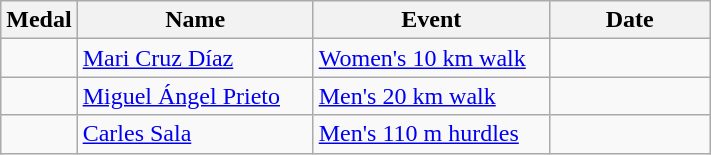<table class="wikitable sortable" style="font-size:100%">
<tr>
<th>Medal</th>
<th width=150>Name</th>
<th width=150>Event</th>
<th width=100>Date</th>
</tr>
<tr>
<td></td>
<td><a href='#'>Mari Cruz Díaz</a></td>
<td><a href='#'>Women's 10 km walk</a></td>
<td></td>
</tr>
<tr>
<td></td>
<td><a href='#'>Miguel Ángel Prieto</a></td>
<td><a href='#'>Men's 20 km walk</a></td>
<td></td>
</tr>
<tr>
<td></td>
<td><a href='#'>Carles Sala</a></td>
<td><a href='#'>Men's 110 m hurdles</a></td>
<td></td>
</tr>
</table>
